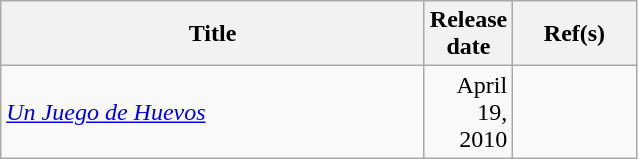<table class="wikitable sortable" style="text-align: right;">
<tr>
<th width=275>Title</th>
<th width=10>Release date</th>
<th width=75>Ref(s)</th>
</tr>
<tr>
<td align="left"><em><a href='#'>Un Juego de Huevos</a></em></td>
<td>April 19, 2010</td>
<td></td>
</tr>
</table>
